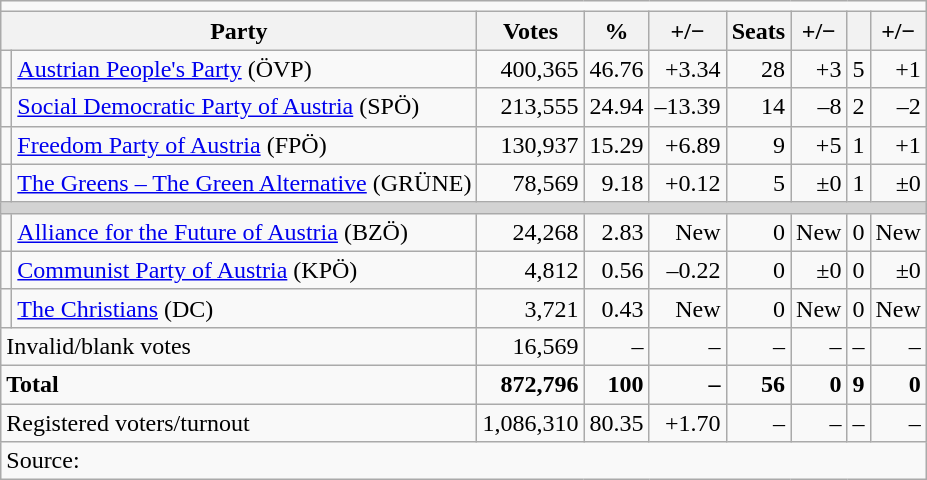<table class=wikitable style=text-align:right>
<tr>
<td align=center colspan=9></td>
</tr>
<tr>
<th colspan=2>Party</th>
<th>Votes</th>
<th>%</th>
<th>+/−</th>
<th>Seats</th>
<th>+/−</th>
<th></th>
<th>+/−</th>
</tr>
<tr>
<td bgcolor=></td>
<td align=left><a href='#'>Austrian People's Party</a> (ÖVP)</td>
<td>400,365</td>
<td>46.76</td>
<td>+3.34</td>
<td>28</td>
<td>+3</td>
<td>5</td>
<td>+1</td>
</tr>
<tr>
<td bgcolor=></td>
<td align=left><a href='#'>Social Democratic Party of Austria</a> (SPÖ)</td>
<td>213,555</td>
<td>24.94</td>
<td>–13.39</td>
<td>14</td>
<td>–8</td>
<td>2</td>
<td>–2</td>
</tr>
<tr>
<td bgcolor=></td>
<td align=left><a href='#'>Freedom Party of Austria</a> (FPÖ)</td>
<td>130,937</td>
<td>15.29</td>
<td>+6.89</td>
<td>9</td>
<td>+5</td>
<td>1</td>
<td>+1</td>
</tr>
<tr>
<td bgcolor=></td>
<td align=left><a href='#'>The Greens – The Green Alternative</a> (GRÜNE)</td>
<td>78,569</td>
<td>9.18</td>
<td>+0.12</td>
<td>5</td>
<td>±0</td>
<td>1</td>
<td>±0</td>
</tr>
<tr>
<td colspan=9 bgcolor=lightgrey></td>
</tr>
<tr>
<td bgcolor=></td>
<td align=left><a href='#'>Alliance for the Future of Austria</a> (BZÖ)</td>
<td>24,268</td>
<td>2.83</td>
<td>New</td>
<td>0</td>
<td>New</td>
<td>0</td>
<td>New</td>
</tr>
<tr>
<td bgcolor=></td>
<td align=left><a href='#'>Communist Party of Austria</a> (KPÖ)</td>
<td>4,812</td>
<td>0.56</td>
<td>–0.22</td>
<td>0</td>
<td>±0</td>
<td>0</td>
<td>±0</td>
</tr>
<tr>
<td bgcolor=></td>
<td align=left><a href='#'>The Christians</a> (DC)</td>
<td>3,721</td>
<td>0.43</td>
<td>New</td>
<td>0</td>
<td>New</td>
<td>0</td>
<td>New</td>
</tr>
<tr>
<td colspan=2 align=left>Invalid/blank votes</td>
<td>16,569</td>
<td>–</td>
<td>–</td>
<td>–</td>
<td>–</td>
<td>–</td>
<td>–</td>
</tr>
<tr>
<td colspan=2 align=left><strong>Total</strong></td>
<td><strong>872,796</strong></td>
<td><strong>100</strong></td>
<td><strong>–</strong></td>
<td><strong>56</strong></td>
<td><strong>0</strong></td>
<td><strong>9</strong></td>
<td><strong>0</strong></td>
</tr>
<tr>
<td align=left colspan=2>Registered voters/turnout</td>
<td>1,086,310</td>
<td>80.35</td>
<td>+1.70</td>
<td>–</td>
<td>–</td>
<td>–</td>
<td>–</td>
</tr>
<tr>
<td align=left colspan=9>Source: </td>
</tr>
</table>
